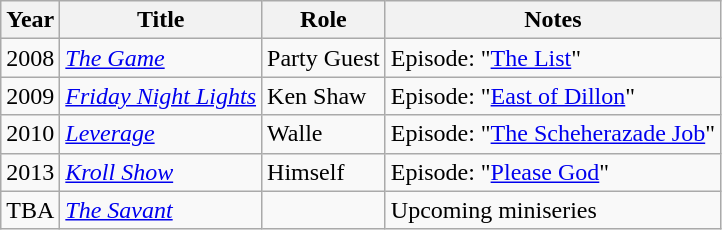<table class="wikitable sortable">
<tr>
<th>Year</th>
<th>Title</th>
<th>Role</th>
<th class="unsortable">Notes</th>
</tr>
<tr>
<td>2008</td>
<td><em><a href='#'>The Game</a></em></td>
<td>Party Guest</td>
<td>Episode: "<a href='#'>The List</a>"</td>
</tr>
<tr>
<td>2009</td>
<td><em><a href='#'>Friday Night Lights</a></em></td>
<td>Ken Shaw</td>
<td>Episode: "<a href='#'>East of Dillon</a>"</td>
</tr>
<tr>
<td>2010</td>
<td><em><a href='#'>Leverage</a></em></td>
<td>Walle</td>
<td>Episode: "<a href='#'>The Scheherazade Job</a>"</td>
</tr>
<tr>
<td>2013</td>
<td><em><a href='#'>Kroll Show</a></em></td>
<td>Himself</td>
<td>Episode: "<a href='#'>Please God</a>"</td>
</tr>
<tr>
<td>TBA</td>
<td><em><a href='#'>The Savant</a></em></td>
<td></td>
<td>Upcoming miniseries</td>
</tr>
</table>
